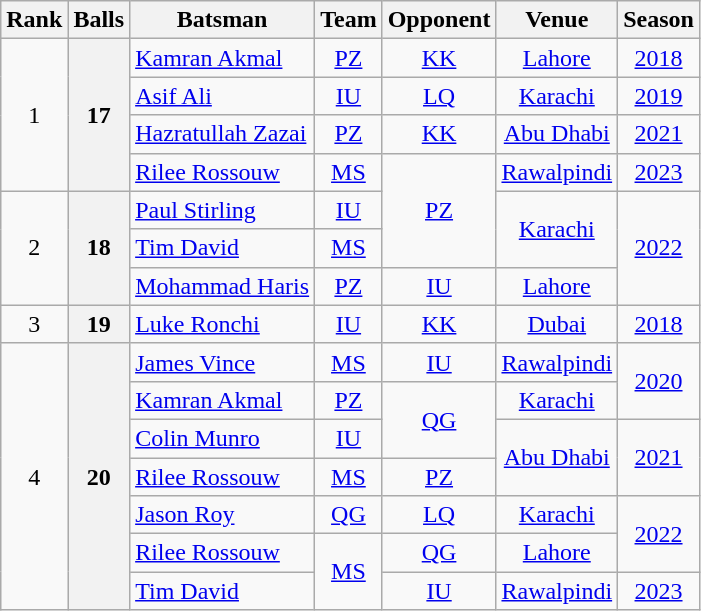<table class="wikitable" style="text-align:center;">
<tr>
<th>Rank</th>
<th>Balls</th>
<th>Batsman</th>
<th>Team</th>
<th>Opponent</th>
<th>Venue</th>
<th>Season</th>
</tr>
<tr>
<td rowspan=4>1</td>
<th rowspan=4>17</th>
<td style="text-align:left"><a href='#'>Kamran Akmal</a></td>
<td><a href='#'>PZ</a></td>
<td><a href='#'>KK</a></td>
<td><a href='#'>Lahore</a></td>
<td><a href='#'>2018</a></td>
</tr>
<tr>
<td style="text-align:left"><a href='#'>Asif Ali</a></td>
<td><a href='#'>IU</a></td>
<td><a href='#'>LQ</a></td>
<td><a href='#'>Karachi</a></td>
<td><a href='#'>2019</a></td>
</tr>
<tr>
<td style="text-align:left"><a href='#'>Hazratullah Zazai</a></td>
<td><a href='#'>PZ</a></td>
<td><a href='#'>KK</a></td>
<td><a href='#'>Abu Dhabi</a></td>
<td><a href='#'>2021</a></td>
</tr>
<tr>
<td style="text-align:left"><a href='#'>Rilee Rossouw</a></td>
<td><a href='#'>MS</a></td>
<td rowspan=3><a href='#'>PZ</a></td>
<td><a href='#'>Rawalpindi</a></td>
<td><a href='#'>2023</a></td>
</tr>
<tr>
<td rowspan=3>2</td>
<th rowspan=3>18</th>
<td style="text-align:left"><a href='#'>Paul Stirling</a></td>
<td><a href='#'>IU</a></td>
<td rowspan=2><a href='#'>Karachi</a></td>
<td rowspan="3"><a href='#'>2022</a></td>
</tr>
<tr>
<td style="text-align:left"><a href='#'>Tim David</a></td>
<td><a href='#'>MS</a></td>
</tr>
<tr>
<td style="text-align:left"><a href='#'>Mohammad Haris</a></td>
<td><a href='#'>PZ</a></td>
<td><a href='#'>IU</a></td>
<td><a href='#'>Lahore</a></td>
</tr>
<tr>
<td>3</td>
<th>19</th>
<td style="text-align:left"><a href='#'>Luke Ronchi</a></td>
<td><a href='#'>IU</a></td>
<td><a href='#'>KK</a></td>
<td><a href='#'>Dubai</a></td>
<td><a href='#'>2018</a></td>
</tr>
<tr>
<td rowspan=7>4</td>
<th rowspan=7>20</th>
<td style="text-align:left"><a href='#'>James Vince</a></td>
<td><a href='#'>MS</a></td>
<td><a href='#'>IU</a></td>
<td><a href='#'>Rawalpindi</a></td>
<td rowspan="2"><a href='#'>2020</a></td>
</tr>
<tr>
<td style="text-align:left"><a href='#'>Kamran Akmal</a></td>
<td><a href='#'>PZ</a></td>
<td rowspan="2"><a href='#'>QG</a></td>
<td><a href='#'>Karachi</a></td>
</tr>
<tr>
<td style="text-align:left"><a href='#'>Colin Munro</a></td>
<td><a href='#'>IU</a></td>
<td rowspan="2"><a href='#'>Abu Dhabi</a></td>
<td rowspan="2"><a href='#'>2021</a></td>
</tr>
<tr>
<td style="text-align:left"><a href='#'>Rilee Rossouw</a></td>
<td><a href='#'>MS</a></td>
<td><a href='#'>PZ</a></td>
</tr>
<tr>
<td style="text-align:left"><a href='#'>Jason Roy</a></td>
<td><a href='#'>QG</a></td>
<td><a href='#'>LQ</a></td>
<td><a href='#'>Karachi</a></td>
<td rowspan="2"><a href='#'>2022</a></td>
</tr>
<tr>
<td style="text-align:left"><a href='#'>Rilee Rossouw</a></td>
<td rowspan="2"><a href='#'>MS</a></td>
<td><a href='#'>QG</a></td>
<td><a href='#'>Lahore</a></td>
</tr>
<tr>
<td style="text-align:left"><a href='#'>Tim David</a></td>
<td><a href='#'>IU</a></td>
<td><a href='#'>Rawalpindi</a></td>
<td><a href='#'>2023</a></td>
</tr>
</table>
